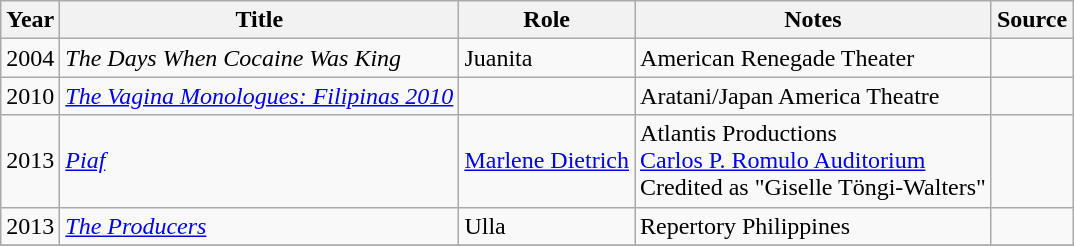<table class="wikitable sortable" >
<tr>
<th>Year</th>
<th>Title</th>
<th>Role</th>
<th class="unsortable">Notes</th>
<th class="unsortable">Source </th>
</tr>
<tr>
<td>2004</td>
<td><em>The Days When Cocaine Was King</em></td>
<td>Juanita</td>
<td>American Renegade Theater</td>
<td></td>
</tr>
<tr>
<td>2010</td>
<td><em><a href='#'>The Vagina Monologues: Filipinas 2010</a></em></td>
<td></td>
<td>Aratani/Japan America Theatre</td>
<td></td>
</tr>
<tr>
<td>2013</td>
<td><em><a href='#'>Piaf</a></em></td>
<td><a href='#'>Marlene Dietrich</a></td>
<td>Atlantis Productions<br><a href='#'>Carlos P. Romulo Auditorium</a><br>Credited as "Giselle Töngi-Walters"</td>
<td></td>
</tr>
<tr>
<td>2013</td>
<td><em><a href='#'>The Producers</a></em></td>
<td>Ulla</td>
<td>Repertory Philippines</td>
<td></td>
</tr>
<tr>
</tr>
</table>
